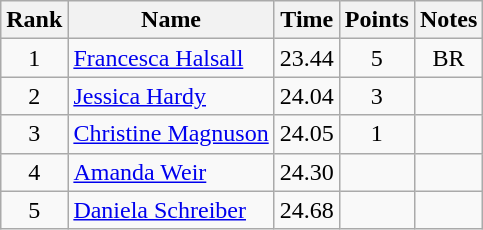<table class="wikitable" style="text-align:center">
<tr>
<th>Rank</th>
<th>Name</th>
<th>Time</th>
<th>Points</th>
<th>Notes</th>
</tr>
<tr>
<td>1</td>
<td align="left"> <a href='#'>Francesca Halsall</a></td>
<td>23.44</td>
<td>5</td>
<td>BR</td>
</tr>
<tr>
<td>2</td>
<td align="left"> <a href='#'>Jessica Hardy</a></td>
<td>24.04</td>
<td>3</td>
<td></td>
</tr>
<tr>
<td>3</td>
<td align="left"> <a href='#'>Christine Magnuson</a></td>
<td>24.05</td>
<td>1</td>
<td></td>
</tr>
<tr>
<td>4</td>
<td align="left"> <a href='#'>Amanda Weir</a></td>
<td>24.30</td>
<td></td>
<td></td>
</tr>
<tr>
<td>5</td>
<td align="left"> <a href='#'>Daniela Schreiber</a></td>
<td>24.68</td>
<td></td>
<td></td>
</tr>
</table>
